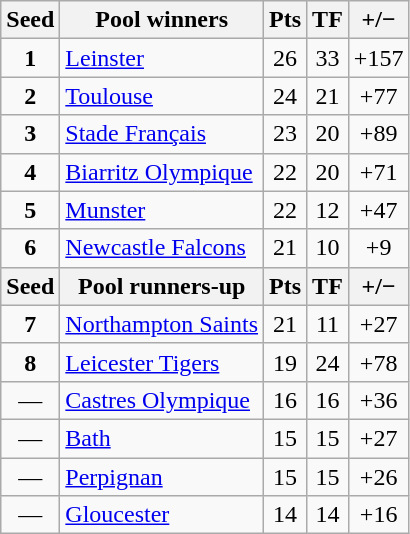<table class="wikitable" style="text-align:center">
<tr>
<th>Seed</th>
<th>Pool winners</th>
<th>Pts</th>
<th>TF</th>
<th>+/−</th>
</tr>
<tr>
<td><strong>1</strong></td>
<td align=left> <a href='#'>Leinster</a></td>
<td>26</td>
<td>33</td>
<td>+157</td>
</tr>
<tr>
<td><strong>2</strong></td>
<td align=left> <a href='#'>Toulouse</a></td>
<td>24</td>
<td>21</td>
<td>+77</td>
</tr>
<tr>
<td><strong>3</strong></td>
<td align=left> <a href='#'>Stade Français</a></td>
<td>23</td>
<td>20</td>
<td>+89</td>
</tr>
<tr>
<td><strong>4</strong></td>
<td align=left> <a href='#'>Biarritz Olympique</a></td>
<td>22</td>
<td>20</td>
<td>+71</td>
</tr>
<tr>
<td><strong>5</strong></td>
<td align=left> <a href='#'>Munster</a></td>
<td>22</td>
<td>12</td>
<td>+47</td>
</tr>
<tr>
<td><strong>6</strong></td>
<td align=left> <a href='#'>Newcastle Falcons</a></td>
<td>21</td>
<td>10</td>
<td>+9</td>
</tr>
<tr>
<th>Seed</th>
<th>Pool runners-up</th>
<th>Pts</th>
<th>TF</th>
<th>+/−</th>
</tr>
<tr>
<td><strong>7</strong></td>
<td align=left> <a href='#'>Northampton Saints</a></td>
<td>21</td>
<td>11</td>
<td>+27</td>
</tr>
<tr>
<td><strong>8</strong></td>
<td align=left> <a href='#'>Leicester Tigers</a></td>
<td>19</td>
<td>24</td>
<td>+78</td>
</tr>
<tr>
<td>—</td>
<td align=left> <a href='#'>Castres Olympique</a></td>
<td>16</td>
<td>16</td>
<td>+36</td>
</tr>
<tr>
<td>—</td>
<td align=left> <a href='#'>Bath</a></td>
<td>15</td>
<td>15</td>
<td>+27</td>
</tr>
<tr>
<td>—</td>
<td align=left> <a href='#'>Perpignan</a></td>
<td>15</td>
<td>15</td>
<td>+26</td>
</tr>
<tr>
<td>—</td>
<td align=left> <a href='#'>Gloucester</a></td>
<td>14</td>
<td>14</td>
<td>+16</td>
</tr>
</table>
